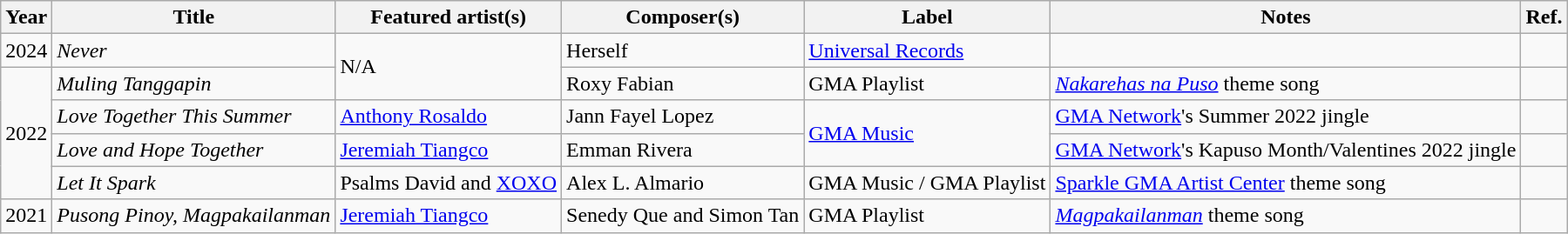<table class="wikitable">
<tr>
<th>Year</th>
<th>Title</th>
<th>Featured artist(s)</th>
<th>Composer(s)</th>
<th>Label</th>
<th>Notes</th>
<th>Ref.</th>
</tr>
<tr>
<td>2024</td>
<td><em>Never</em></td>
<td rowspan="2">N/A</td>
<td>Herself</td>
<td><a href='#'>Universal Records</a></td>
<td></td>
<td></td>
</tr>
<tr>
<td rowspan="4">2022</td>
<td><em>Muling Tanggapin</em></td>
<td>Roxy Fabian</td>
<td>GMA Playlist</td>
<td><em><a href='#'>Nakarehas na Puso</a></em> theme song</td>
<td></td>
</tr>
<tr>
<td><em>Love Together This Summer</em></td>
<td><a href='#'>Anthony Rosaldo</a></td>
<td>Jann Fayel Lopez</td>
<td rowspan="2"><a href='#'>GMA Music</a></td>
<td><a href='#'>GMA Network</a>'s Summer 2022 jingle</td>
<td></td>
</tr>
<tr>
<td><em>Love and Hope Together</em></td>
<td><a href='#'>Jeremiah Tiangco</a></td>
<td>Emman Rivera</td>
<td><a href='#'>GMA Network</a>'s Kapuso Month/Valentines 2022 jingle</td>
<td></td>
</tr>
<tr>
<td><em>Let It Spark</em></td>
<td>Psalms David and <a href='#'>XOXO</a></td>
<td>Alex L. Almario</td>
<td>GMA Music / GMA Playlist</td>
<td><a href='#'>Sparkle GMA Artist Center</a> theme song</td>
<td></td>
</tr>
<tr>
<td>2021</td>
<td><em>Pusong Pinoy, Magpakailanman</em></td>
<td><a href='#'>Jeremiah Tiangco</a></td>
<td>Senedy Que and Simon Tan</td>
<td>GMA Playlist</td>
<td><em><a href='#'>Magpakailanman</a></em> theme song</td>
<td></td>
</tr>
</table>
